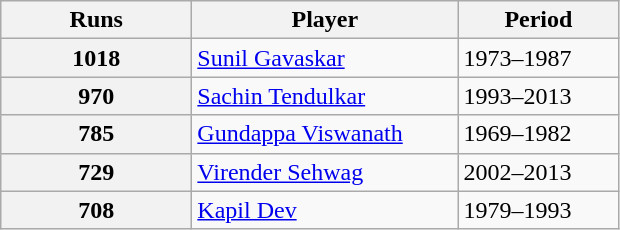<table class="wikitable">
<tr>
<th style="width:120px;">Runs</th>
<th style="width:170px;">Player</th>
<th style="width:100px;">Period</th>
</tr>
<tr>
<th>1018</th>
<td> <a href='#'>Sunil Gavaskar</a></td>
<td>1973–1987</td>
</tr>
<tr>
<th>970</th>
<td> <a href='#'>Sachin Tendulkar</a></td>
<td>1993–2013</td>
</tr>
<tr>
<th>785</th>
<td> <a href='#'>Gundappa Viswanath</a></td>
<td>1969–1982</td>
</tr>
<tr>
<th>729</th>
<td> <a href='#'>Virender Sehwag</a></td>
<td>2002–2013</td>
</tr>
<tr>
<th>708</th>
<td> <a href='#'>Kapil Dev</a></td>
<td>1979–1993</td>
</tr>
</table>
